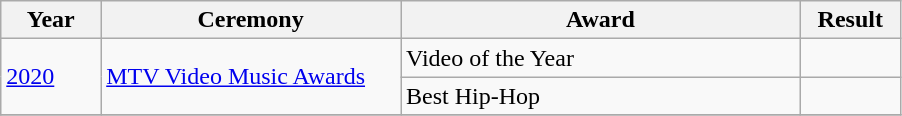<table class="wikitable">
<tr>
<th width=10%>Year</th>
<th width=30%>Ceremony</th>
<th width=40%>Award</th>
<th width=10%>Result</th>
</tr>
<tr>
<td rowspan="2"><a href='#'>2020</a></td>
<td rowspan="2"><a href='#'>MTV Video Music Awards</a></td>
<td>Video of the Year</td>
<td></td>
</tr>
<tr>
<td>Best Hip-Hop</td>
<td></td>
</tr>
<tr>
</tr>
</table>
